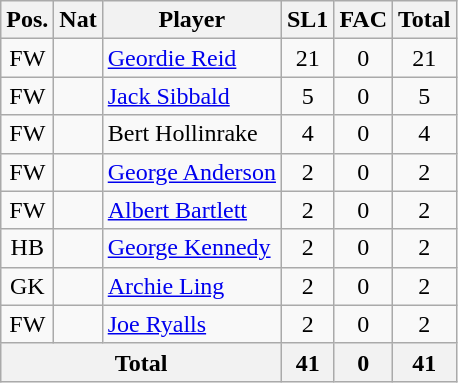<table class="wikitable"  style="text-align:center; border:1px #aaa solid;">
<tr>
<th>Pos.</th>
<th>Nat</th>
<th>Player</th>
<th>SL1</th>
<th>FAC</th>
<th>Total</th>
</tr>
<tr>
<td>FW</td>
<td></td>
<td style="text-align:left;"><a href='#'>Geordie Reid</a></td>
<td>21</td>
<td>0</td>
<td>21</td>
</tr>
<tr>
<td>FW</td>
<td></td>
<td style="text-align:left;"><a href='#'>Jack Sibbald</a></td>
<td>5</td>
<td>0</td>
<td>5</td>
</tr>
<tr>
<td>FW</td>
<td></td>
<td style="text-align:left;">Bert Hollinrake</td>
<td>4</td>
<td>0</td>
<td>4</td>
</tr>
<tr>
<td>FW</td>
<td></td>
<td style="text-align:left;"><a href='#'>George Anderson</a></td>
<td>2</td>
<td>0</td>
<td>2</td>
</tr>
<tr>
<td>FW</td>
<td></td>
<td style="text-align:left;"><a href='#'>Albert Bartlett</a></td>
<td>2</td>
<td>0</td>
<td>2</td>
</tr>
<tr>
<td>HB</td>
<td></td>
<td style="text-align:left;"><a href='#'>George Kennedy</a></td>
<td>2</td>
<td>0</td>
<td>2</td>
</tr>
<tr>
<td>GK</td>
<td></td>
<td style="text-align:left;"><a href='#'>Archie Ling</a></td>
<td>2</td>
<td>0</td>
<td>2</td>
</tr>
<tr>
<td>FW</td>
<td></td>
<td style="text-align:left;"><a href='#'>Joe Ryalls</a></td>
<td>2</td>
<td>0</td>
<td>2</td>
</tr>
<tr>
<th colspan="3">Total</th>
<th>41</th>
<th>0</th>
<th>41</th>
</tr>
</table>
